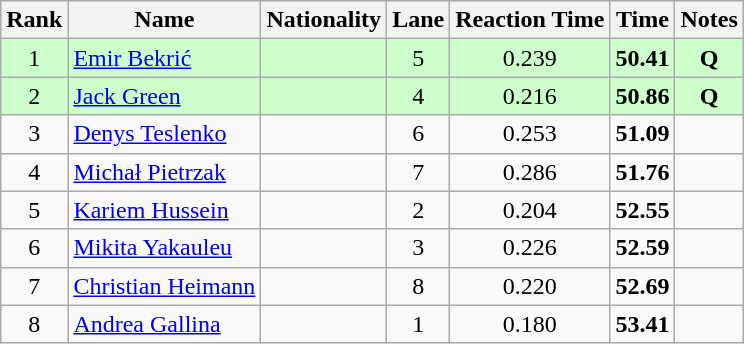<table class="wikitable sortable" style="text-align:center">
<tr>
<th>Rank</th>
<th>Name</th>
<th>Nationality</th>
<th>Lane</th>
<th>Reaction Time</th>
<th>Time</th>
<th>Notes</th>
</tr>
<tr bgcolor=ccffcc>
<td>1</td>
<td align=left><a href='#'>Emir Bekrić</a></td>
<td align=left></td>
<td>5</td>
<td>0.239</td>
<td><strong>50.41</strong></td>
<td><strong>Q</strong></td>
</tr>
<tr bgcolor=ccffcc>
<td>2</td>
<td align=left><a href='#'>Jack Green</a></td>
<td align=left></td>
<td>4</td>
<td>0.216</td>
<td><strong>50.86</strong></td>
<td><strong>Q</strong></td>
</tr>
<tr>
<td>3</td>
<td align=left><a href='#'>Denys Teslenko</a></td>
<td align=left></td>
<td>6</td>
<td>0.253</td>
<td><strong>51.09</strong></td>
<td></td>
</tr>
<tr>
<td>4</td>
<td align=left><a href='#'>Michał Pietrzak</a></td>
<td align=left></td>
<td>7</td>
<td>0.286</td>
<td><strong>51.76</strong></td>
<td></td>
</tr>
<tr>
<td>5</td>
<td align=left><a href='#'>Kariem Hussein</a></td>
<td align=left></td>
<td>2</td>
<td>0.204</td>
<td><strong>52.55</strong></td>
<td></td>
</tr>
<tr>
<td>6</td>
<td align=left><a href='#'>Mikita Yakauleu</a></td>
<td align=left></td>
<td>3</td>
<td>0.226</td>
<td><strong>52.59</strong></td>
<td></td>
</tr>
<tr>
<td>7</td>
<td align=left><a href='#'>Christian Heimann</a></td>
<td align=left></td>
<td>8</td>
<td>0.220</td>
<td><strong>52.69</strong></td>
<td></td>
</tr>
<tr>
<td>8</td>
<td align=left><a href='#'>Andrea Gallina</a></td>
<td align=left></td>
<td>1</td>
<td>0.180</td>
<td><strong>53.41</strong></td>
<td></td>
</tr>
</table>
